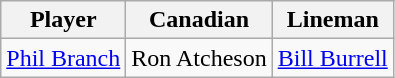<table class="wikitable">
<tr>
<th>Player</th>
<th>Canadian</th>
<th>Lineman</th>
</tr>
<tr>
<td><a href='#'>Phil Branch</a></td>
<td>Ron Atcheson</td>
<td><a href='#'>Bill Burrell</a></td>
</tr>
</table>
